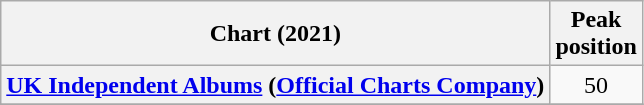<table class="wikitable sortable plainrowheaders" style="text-align:center">
<tr>
<th scope="col">Chart (2021)</th>
<th scope="col">Peak<br>position</th>
</tr>
<tr>
<th scope="row"><a href='#'>UK Independent Albums</a> (<a href='#'>Official Charts Company</a>)</th>
<td>50</td>
</tr>
<tr>
</tr>
</table>
